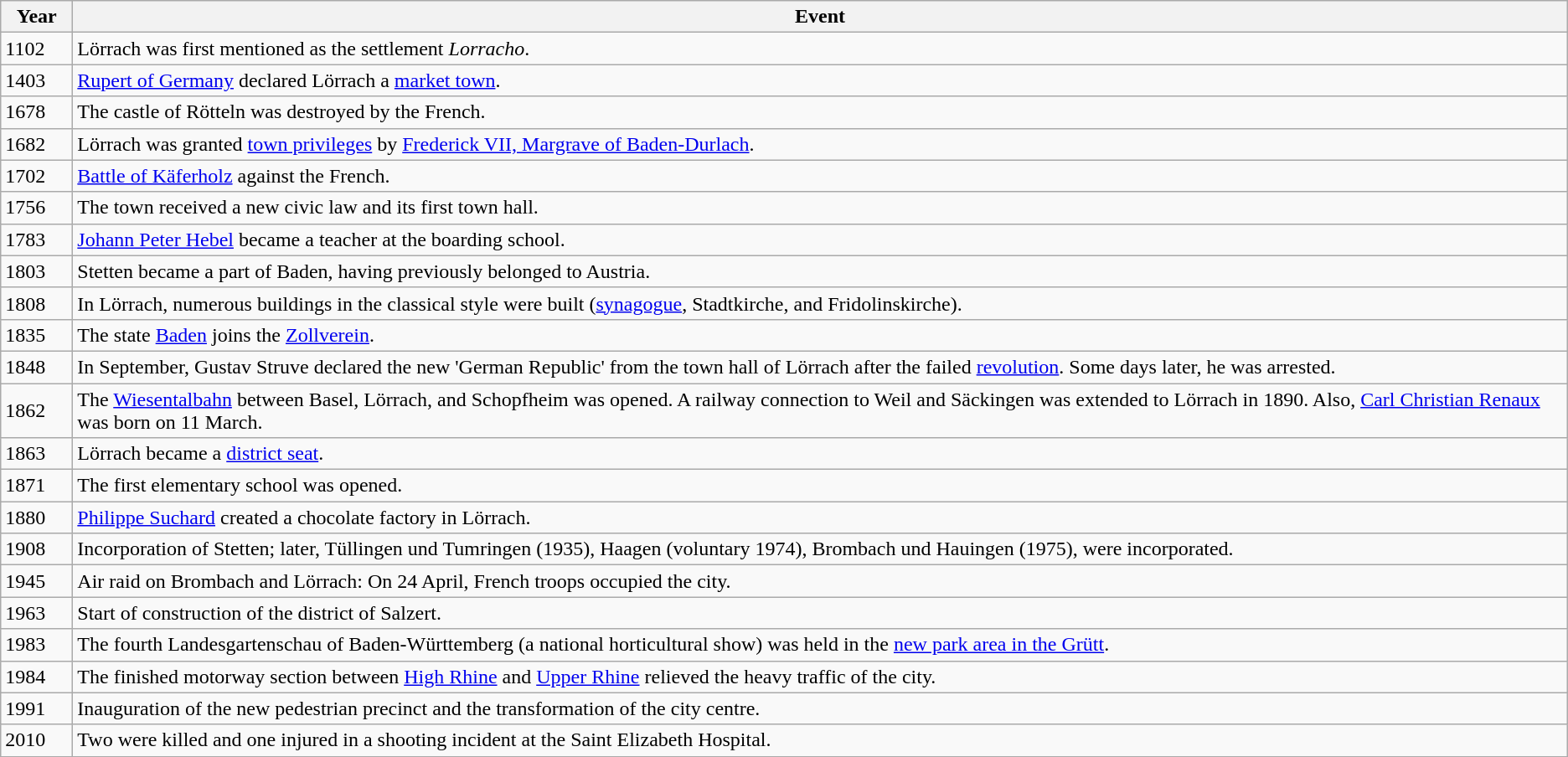<table class="wikitable">
<tr>
<th style="width:50px;">Year</th>
<th>Event</th>
</tr>
<tr>
<td>1102</td>
<td>Lörrach was first mentioned as the settlement <em>Lorracho</em>.</td>
</tr>
<tr>
<td>1403</td>
<td><a href='#'>Rupert of Germany</a> declared Lörrach a <a href='#'>market town</a>.</td>
</tr>
<tr>
<td>1678</td>
<td>The castle of Rötteln was destroyed by the French.</td>
</tr>
<tr>
<td>1682</td>
<td>Lörrach was granted <a href='#'>town privileges</a> by <a href='#'>Frederick VII, Margrave of Baden-Durlach</a>.</td>
</tr>
<tr>
<td>1702</td>
<td><a href='#'>Battle of Käferholz</a> against the French.</td>
</tr>
<tr>
<td>1756</td>
<td>The town received a new civic law and its first town hall.</td>
</tr>
<tr>
<td>1783</td>
<td><a href='#'>Johann Peter Hebel</a> became a teacher at the boarding school.</td>
</tr>
<tr>
<td>1803</td>
<td>Stetten became a part of Baden, having previously belonged to Austria.</td>
</tr>
<tr>
<td>1808</td>
<td>In Lörrach, numerous buildings in the classical style were built (<a href='#'>synagogue</a>, Stadtkirche, and Fridolinskirche).</td>
</tr>
<tr>
<td>1835</td>
<td>The state <a href='#'>Baden</a> joins the <a href='#'>Zollverein</a>.</td>
</tr>
<tr>
<td>1848</td>
<td>In September, Gustav Struve declared the new 'German Republic' from the town hall of Lörrach after the failed <a href='#'>revolution</a>. Some days later, he was arrested.</td>
</tr>
<tr>
<td>1862</td>
<td>The <a href='#'>Wiesentalbahn</a> between Basel, Lörrach, and Schopfheim was opened. A railway connection to Weil and Säckingen was extended to Lörrach in 1890. Also, <a href='#'>Carl Christian Renaux</a> was born on 11 March.</td>
</tr>
<tr>
<td>1863</td>
<td>Lörrach became a <a href='#'>district seat</a>.</td>
</tr>
<tr>
<td>1871</td>
<td>The first elementary school was opened.</td>
</tr>
<tr>
<td>1880</td>
<td><a href='#'>Philippe Suchard</a> created a chocolate factory in Lörrach.</td>
</tr>
<tr>
<td>1908</td>
<td>Incorporation of Stetten; later, Tüllingen und Tumringen (1935), Haagen (voluntary 1974), Brombach und Hauingen (1975), were incorporated.</td>
</tr>
<tr>
<td>1945</td>
<td>Air raid on Brombach and Lörrach: On 24 April, French troops occupied the city.</td>
</tr>
<tr>
<td>1963</td>
<td>Start of construction of the district of Salzert.</td>
</tr>
<tr>
<td>1983</td>
<td>The fourth Landesgartenschau of Baden-Württemberg (a national horticultural show) was held in the <a href='#'>new park area in the Grütt</a>.</td>
</tr>
<tr>
<td>1984</td>
<td>The finished motorway section between <a href='#'>High Rhine</a> and <a href='#'>Upper Rhine</a> relieved the heavy traffic of the city.</td>
</tr>
<tr>
<td>1991</td>
<td>Inauguration of the new pedestrian precinct and the transformation of the city centre.</td>
</tr>
<tr>
<td>2010</td>
<td>Two were killed and one injured in a shooting incident at the Saint Elizabeth Hospital.</td>
</tr>
</table>
